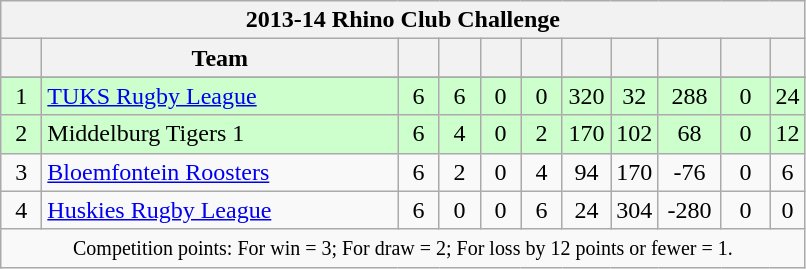<table class="wikitable" style="text-align:center;">
<tr>
<th colspan="12">2013-14 Rhino Club Challenge</th>
</tr>
<tr>
<th width="20"></th>
<th width="230">Team</th>
<th width="20"></th>
<th width="20"></th>
<th width="20"></th>
<th width="20"></th>
<th width="25"></th>
<th width="20"></th>
<th width="35"></th>
<th width="25"></th>
<th width="15"></th>
</tr>
<tr>
</tr>
<tr style="background:  #ccffcc;">
<td>1</td>
<td style="text-align:left;"> <a href='#'>TUKS Rugby League</a></td>
<td>6</td>
<td>6</td>
<td>0</td>
<td>0</td>
<td>320</td>
<td>32</td>
<td>288</td>
<td>0</td>
<td>24</td>
</tr>
<tr style="background:  #ccffcc;">
<td>2</td>
<td style="text-align:left;"> Middelburg Tigers 1</td>
<td>6</td>
<td>4</td>
<td>0</td>
<td>2</td>
<td>170</td>
<td>102</td>
<td>68</td>
<td>0</td>
<td>12</td>
</tr>
<tr>
<td>3</td>
<td style="text-align:left;"> <a href='#'>Bloemfontein Roosters</a></td>
<td>6</td>
<td>2</td>
<td>0</td>
<td>4</td>
<td>94</td>
<td>170</td>
<td>-76</td>
<td>0</td>
<td>6</td>
</tr>
<tr>
<td>4</td>
<td style="text-align:left;"> <a href='#'>Huskies Rugby League</a></td>
<td>6</td>
<td>0</td>
<td>0</td>
<td>6</td>
<td>24</td>
<td>304</td>
<td>-280</td>
<td>0</td>
<td>0</td>
</tr>
<tr |align=left|>
<td colspan="14" style="border:0px"><small>Competition points: For win = 3; For draw = 2; For loss by 12 points or fewer = 1.</small></td>
</tr>
</table>
